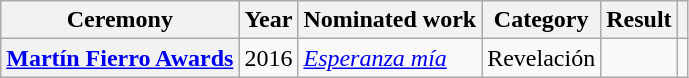<table class="wikitable plainrowheaders sortable">
<tr>
<th scope="col">Ceremony</th>
<th scope="col">Year</th>
<th scope="col">Nominated work</th>
<th scope="col">Category</th>
<th scope="col">Result</th>
<th scope="col" class="unsortable"></th>
</tr>
<tr>
<th scope="row" rowspan="2"><a href='#'>Martín Fierro Awards</a></th>
<td>2016</td>
<td><em><a href='#'>Esperanza mía</a></em></td>
<td>Revelación</td>
<td></td>
<td></td>
</tr>
</table>
